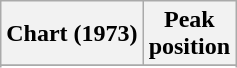<table class="wikitable sortable plainrowheaders" style="text-align:center">
<tr>
<th scope="col">Chart (1973)</th>
<th scope="col">Peak<br>position</th>
</tr>
<tr>
</tr>
<tr>
</tr>
</table>
